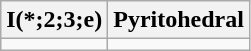<table class="wikitable">
<tr>
<th>I(*;2;3;e)</th>
<th>Pyritohedral</th>
</tr>
<tr>
<td></td>
<td></td>
</tr>
</table>
